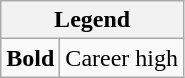<table class="wikitable mw-collapsible mw-collapsed">
<tr>
<th colspan="2">Legend</th>
</tr>
<tr>
<td><strong>Bold</strong></td>
<td>Career high</td>
</tr>
</table>
